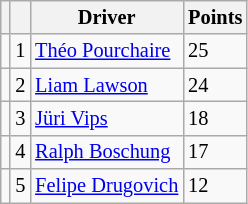<table class="wikitable" style="font-size: 85%;">
<tr>
<th></th>
<th></th>
<th>Driver</th>
<th>Points</th>
</tr>
<tr>
<td align="left"></td>
<td align="center">1</td>
<td> <a href='#'>Théo Pourchaire</a></td>
<td>25</td>
</tr>
<tr>
<td align="left"></td>
<td align="center">2</td>
<td> <a href='#'>Liam Lawson</a></td>
<td>24</td>
</tr>
<tr>
<td align="left"></td>
<td align="center">3</td>
<td> <a href='#'>Jüri Vips</a></td>
<td>18</td>
</tr>
<tr>
<td align="left"></td>
<td align="center">4</td>
<td> <a href='#'>Ralph Boschung</a></td>
<td>17</td>
</tr>
<tr>
<td align="left"></td>
<td align="center">5</td>
<td> <a href='#'>Felipe Drugovich</a></td>
<td>12</td>
</tr>
</table>
